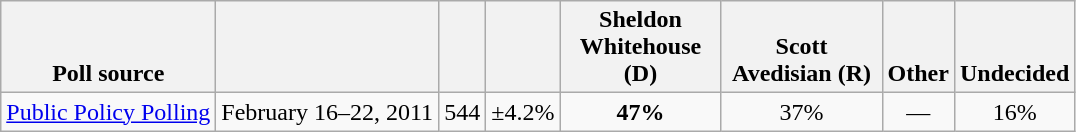<table class="wikitable" style="text-align:center">
<tr valign= bottom>
<th>Poll source</th>
<th></th>
<th></th>
<th></th>
<th style="width:100px;">Sheldon<br>Whitehouse (D)</th>
<th style="width:100px;">Scott<br>Avedisian (R)</th>
<th>Other</th>
<th>Undecided</th>
</tr>
<tr>
<td align=left><a href='#'>Public Policy Polling</a></td>
<td>February 16–22, 2011</td>
<td>544</td>
<td>±4.2%</td>
<td><strong>47%</strong></td>
<td>37%</td>
<td>—</td>
<td>16%</td>
</tr>
</table>
